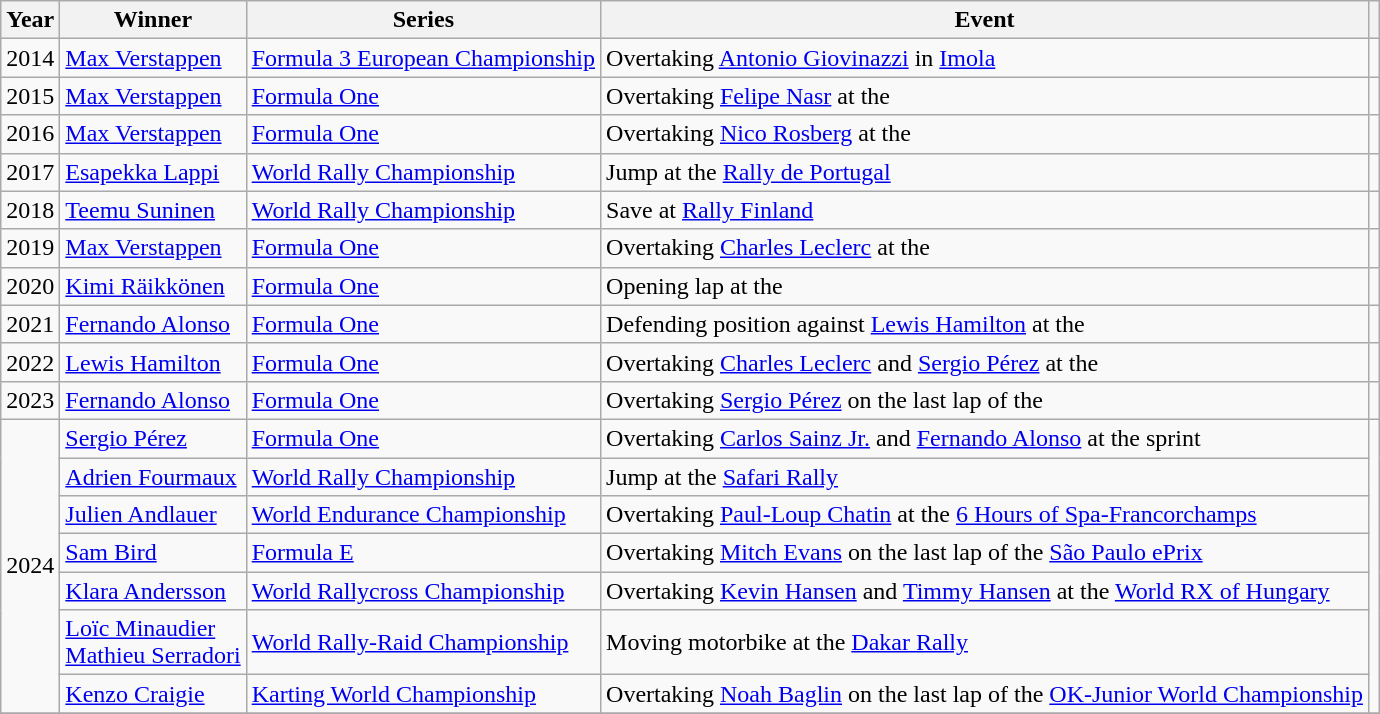<table class="wikitable">
<tr>
<th>Year</th>
<th>Winner</th>
<th>Series</th>
<th>Event</th>
<th></th>
</tr>
<tr>
<td>2014</td>
<td> <a href='#'>Max Verstappen</a></td>
<td><a href='#'>Formula 3 European Championship</a></td>
<td>Overtaking <a href='#'>Antonio Giovinazzi</a> in <a href='#'>Imola</a></td>
<td></td>
</tr>
<tr>
<td>2015</td>
<td> <a href='#'>Max Verstappen</a></td>
<td><a href='#'>Formula One</a></td>
<td>Overtaking <a href='#'>Felipe Nasr</a> at the </td>
<td></td>
</tr>
<tr>
<td>2016</td>
<td> <a href='#'>Max Verstappen</a></td>
<td><a href='#'>Formula One</a></td>
<td>Overtaking <a href='#'>Nico Rosberg</a> at the </td>
<td></td>
</tr>
<tr>
<td>2017</td>
<td> <a href='#'>Esapekka Lappi</a></td>
<td><a href='#'>World Rally Championship</a></td>
<td>Jump at the <a href='#'>Rally de Portugal</a></td>
<td></td>
</tr>
<tr>
<td>2018</td>
<td> <a href='#'>Teemu Suninen</a></td>
<td><a href='#'>World Rally Championship</a></td>
<td>Save at <a href='#'>Rally Finland</a></td>
<td></td>
</tr>
<tr>
<td>2019</td>
<td> <a href='#'>Max Verstappen</a></td>
<td><a href='#'>Formula One</a></td>
<td>Overtaking <a href='#'>Charles Leclerc</a> at the </td>
<td></td>
</tr>
<tr>
<td>2020</td>
<td> <a href='#'>Kimi Räikkönen</a></td>
<td><a href='#'>Formula One</a></td>
<td>Opening lap at the </td>
<td></td>
</tr>
<tr>
<td>2021</td>
<td> <a href='#'>Fernando Alonso</a></td>
<td><a href='#'>Formula One</a></td>
<td>Defending position against <a href='#'>Lewis Hamilton</a> at the </td>
<td></td>
</tr>
<tr>
<td>2022</td>
<td> <a href='#'>Lewis Hamilton</a></td>
<td><a href='#'>Formula One</a></td>
<td>Overtaking <a href='#'>Charles Leclerc</a> and <a href='#'>Sergio Pérez</a> at the </td>
<td></td>
</tr>
<tr>
<td>2023</td>
<td> <a href='#'>Fernando Alonso</a></td>
<td><a href='#'>Formula One</a></td>
<td>Overtaking <a href='#'>Sergio Pérez</a> on the last lap of the </td>
<td></td>
</tr>
<tr>
<td rowspan=7>2024</td>
<td> <a href='#'>Sergio Pérez</a></td>
<td><a href='#'>Formula One</a></td>
<td>Overtaking <a href='#'>Carlos Sainz Jr.</a> and <a href='#'>Fernando Alonso</a> at the  sprint</td>
<td rowspan=7></td>
</tr>
<tr>
<td> <a href='#'>Adrien Fourmaux</a></td>
<td><a href='#'>World Rally Championship</a></td>
<td>Jump at the <a href='#'>Safari Rally</a></td>
</tr>
<tr>
<td> <a href='#'>Julien Andlauer</a></td>
<td><a href='#'>World Endurance Championship</a></td>
<td>Overtaking <a href='#'>Paul-Loup Chatin</a> at the <a href='#'>6 Hours of Spa-Francorchamps</a></td>
</tr>
<tr>
<td> <a href='#'>Sam Bird</a></td>
<td><a href='#'>Formula E</a></td>
<td>Overtaking <a href='#'>Mitch Evans</a> on the last lap of the <a href='#'>São Paulo ePrix</a></td>
</tr>
<tr>
<td> <a href='#'>Klara Andersson</a></td>
<td><a href='#'>World Rallycross Championship</a></td>
<td>Overtaking <a href='#'>Kevin Hansen</a> and <a href='#'>Timmy Hansen</a> at the <a href='#'>World RX of Hungary</a></td>
</tr>
<tr>
<td> <a href='#'>Loïc Minaudier</a><br> <a href='#'>Mathieu Serradori</a></td>
<td><a href='#'>World Rally-Raid Championship</a></td>
<td>Moving motorbike at the <a href='#'>Dakar Rally</a></td>
</tr>
<tr>
<td> <a href='#'>Kenzo Craigie</a></td>
<td><a href='#'>Karting World Championship</a></td>
<td>Overtaking <a href='#'>Noah Baglin</a> on the last lap of the <a href='#'>OK-Junior World Championship</a></td>
</tr>
<tr>
</tr>
</table>
